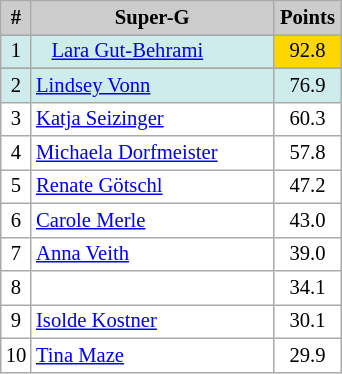<table class="wikitable plainrowheaders" style="background:#fff; font-size:86%; line-height:16px; border:grey solid 1px; border-collapse:collapse">
<tr>
<th style="background-color: #ccc;" width="10">#</th>
<th style="background-color: #ccc;" width="155">Super-G</th>
<th style="background:#ccc; width:20%">Points</th>
</tr>
<tr>
</tr>
<tr style="background:#CFECEC">
<td align=center>1</td>
<td>   <a href='#'>Lara Gut-Behrami</a></td>
<td bgcolor=gold align=center>92.8</td>
</tr>
<tr>
</tr>
<tr style="background:#CFECEC">
<td align=center>2</td>
<td> <a href='#'>Lindsey Vonn</a></td>
<td align=center>76.9</td>
</tr>
<tr>
<td align=center>3</td>
<td> <a href='#'>Katja Seizinger</a></td>
<td align=center>60.3</td>
</tr>
<tr>
<td align=center>4</td>
<td> <a href='#'>Michaela Dorfmeister</a></td>
<td align=center>57.8</td>
</tr>
<tr>
<td align=center>5</td>
<td> <a href='#'>Renate Götschl</a></td>
<td align=center>47.2</td>
</tr>
<tr>
<td align=center>6</td>
<td> <a href='#'>Carole Merle</a></td>
<td align=center>43.0</td>
</tr>
<tr>
<td align=center>7</td>
<td> <a href='#'>Anna Veith</a></td>
<td align=center>39.0</td>
</tr>
<tr>
<td align=center>8</td>
<td></td>
<td align=center>34.1</td>
</tr>
<tr>
<td align=center>9</td>
<td> <a href='#'>Isolde Kostner</a></td>
<td align=center>30.1</td>
</tr>
<tr>
<td align=center>10</td>
<td> <a href='#'>Tina Maze</a></td>
<td align=center>29.9</td>
</tr>
</table>
